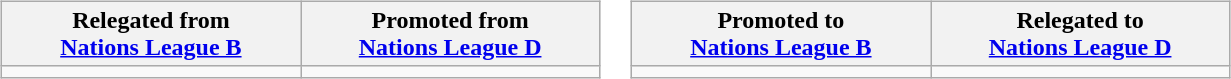<table>
<tr style="vertical-align:top">
<td><br><table class="wikitable" style="width:400px">
<tr>
<th style="width:50%">Relegated from<br><a href='#'>Nations League B</a></th>
<th style="width:50%">Promoted from<br><a href='#'>Nations League D</a></th>
</tr>
<tr style="vertical-align:top">
<td></td>
<td></td>
</tr>
</table>
</td>
<td><br><table class="wikitable" style="width:400px">
<tr>
<th style="width:50%">Promoted to<br><a href='#'>Nations League B</a></th>
<th style="width:50%">Relegated to<br><a href='#'>Nations League D</a></th>
</tr>
<tr style="vertical-align:top">
<td></td>
<td></td>
</tr>
</table>
</td>
</tr>
</table>
